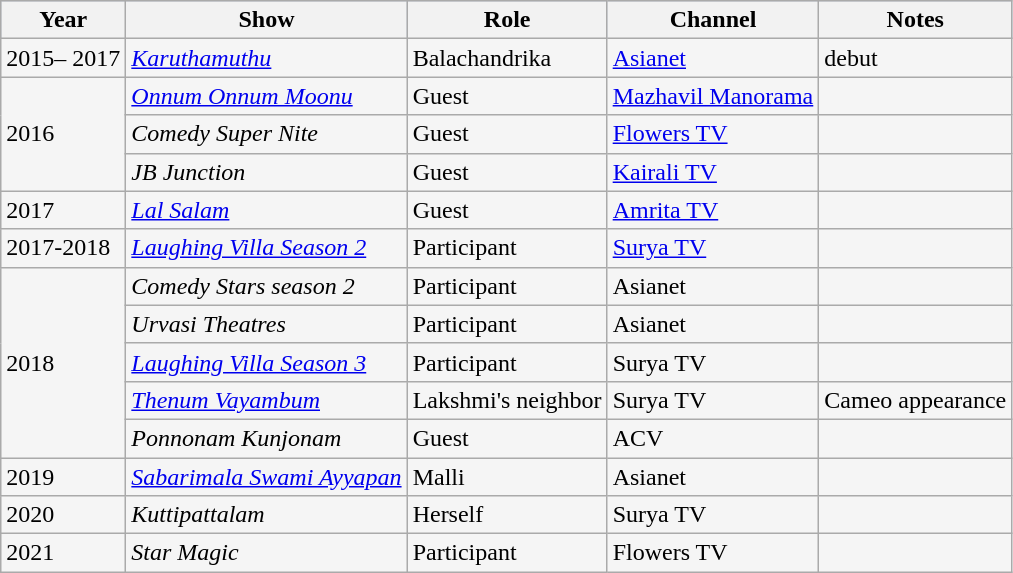<table class="wikitable sortable" style="background:#f5f5f5;">
<tr style="background:#B0C4DE;">
<th>Year</th>
<th>Show</th>
<th>Role</th>
<th>Channel</th>
<th>Notes</th>
</tr>
<tr>
<td>2015– 2017</td>
<td><em><a href='#'>Karuthamuthu</a></em></td>
<td>Balachandrika</td>
<td><a href='#'>Asianet</a></td>
<td>debut</td>
</tr>
<tr>
<td rowspan=3>2016</td>
<td><em><a href='#'>Onnum Onnum Moonu</a></em></td>
<td>Guest</td>
<td><a href='#'>Mazhavil Manorama</a></td>
<td></td>
</tr>
<tr>
<td><em>Comedy Super Nite</em></td>
<td>Guest</td>
<td><a href='#'>Flowers TV</a></td>
<td></td>
</tr>
<tr>
<td><em>JB Junction</em></td>
<td>Guest</td>
<td><a href='#'>Kairali TV</a></td>
<td></td>
</tr>
<tr>
<td>2017</td>
<td><em><a href='#'>Lal Salam</a></em></td>
<td>Guest</td>
<td><a href='#'>Amrita TV</a></td>
<td></td>
</tr>
<tr>
<td>2017-2018</td>
<td><em><a href='#'>Laughing Villa Season 2</a></em></td>
<td>Participant</td>
<td><a href='#'>Surya TV</a></td>
<td></td>
</tr>
<tr>
<td rowspan=5>2018</td>
<td><em>Comedy Stars season 2</em></td>
<td>Participant</td>
<td>Asianet</td>
<td></td>
</tr>
<tr>
<td><em>Urvasi Theatres</em></td>
<td>Participant</td>
<td>Asianet</td>
<td></td>
</tr>
<tr>
<td><em><a href='#'>Laughing Villa Season 3</a></em></td>
<td>Participant</td>
<td>Surya TV</td>
<td></td>
</tr>
<tr>
<td><em><a href='#'>Thenum Vayambum</a></em></td>
<td>Lakshmi's neighbor</td>
<td>Surya TV</td>
<td>Cameo appearance</td>
</tr>
<tr>
<td><em>Ponnonam Kunjonam</em></td>
<td>Guest</td>
<td>ACV</td>
<td></td>
</tr>
<tr>
<td>2019</td>
<td><em><a href='#'>Sabarimala Swami Ayyapan</a></em></td>
<td>Malli</td>
<td>Asianet</td>
<td></td>
</tr>
<tr>
<td>2020</td>
<td><em>Kuttipattalam</em></td>
<td>Herself</td>
<td>Surya TV</td>
<td></td>
</tr>
<tr>
<td>2021</td>
<td><em>Star Magic</em></td>
<td>Participant</td>
<td>Flowers TV</td>
<td></td>
</tr>
</table>
